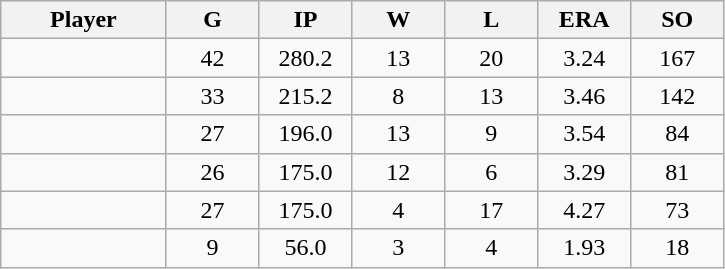<table class="wikitable sortable">
<tr>
<th bgcolor="#DDDDFF" width="16%">Player</th>
<th bgcolor="#DDDDFF" width="9%">G</th>
<th bgcolor="#DDDDFF" width="9%">IP</th>
<th bgcolor="#DDDDFF" width="9%">W</th>
<th bgcolor="#DDDDFF" width="9%">L</th>
<th bgcolor="#DDDDFF" width="9%">ERA</th>
<th bgcolor="#DDDDFF" width="9%">SO</th>
</tr>
<tr align="center">
<td></td>
<td>42</td>
<td>280.2</td>
<td>13</td>
<td>20</td>
<td>3.24</td>
<td>167</td>
</tr>
<tr align="center">
<td></td>
<td>33</td>
<td>215.2</td>
<td>8</td>
<td>13</td>
<td>3.46</td>
<td>142</td>
</tr>
<tr align="center">
<td></td>
<td>27</td>
<td>196.0</td>
<td>13</td>
<td>9</td>
<td>3.54</td>
<td>84</td>
</tr>
<tr align="center">
<td></td>
<td>26</td>
<td>175.0</td>
<td>12</td>
<td>6</td>
<td>3.29</td>
<td>81</td>
</tr>
<tr align="center">
<td></td>
<td>27</td>
<td>175.0</td>
<td>4</td>
<td>17</td>
<td>4.27</td>
<td>73</td>
</tr>
<tr align="center">
<td></td>
<td>9</td>
<td>56.0</td>
<td>3</td>
<td>4</td>
<td>1.93</td>
<td>18</td>
</tr>
</table>
